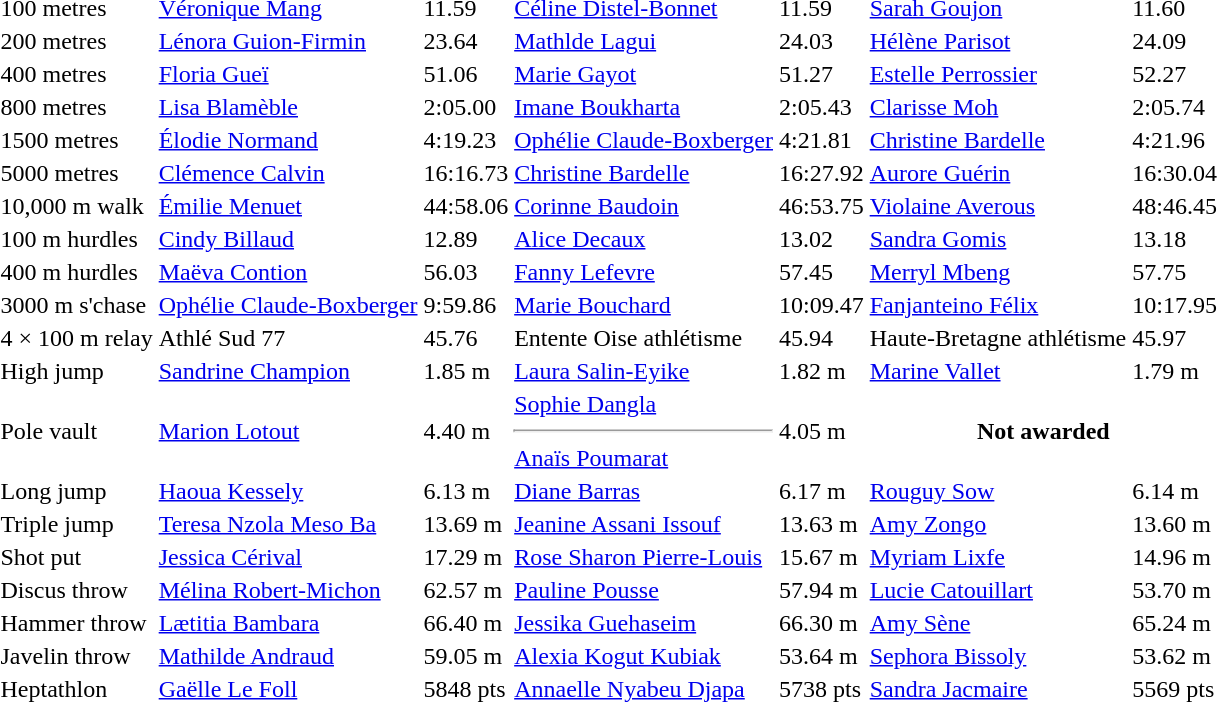<table>
<tr>
<td>100 metres</td>
<td><a href='#'>Véronique Mang</a></td>
<td>11.59</td>
<td><a href='#'>Céline Distel-Bonnet</a></td>
<td>11.59</td>
<td><a href='#'>Sarah Goujon</a></td>
<td>11.60</td>
</tr>
<tr>
<td>200 metres</td>
<td><a href='#'>Lénora Guion-Firmin</a></td>
<td>23.64</td>
<td><a href='#'>Mathlde Lagui</a></td>
<td>24.03</td>
<td><a href='#'>Hélène Parisot</a></td>
<td>24.09</td>
</tr>
<tr>
<td>400 metres</td>
<td><a href='#'>Floria Gueï</a></td>
<td>51.06 </td>
<td><a href='#'>Marie Gayot</a></td>
<td>51.27 </td>
<td><a href='#'>Estelle Perrossier</a></td>
<td>52.27</td>
</tr>
<tr>
<td>800 metres</td>
<td><a href='#'>Lisa Blamèble</a></td>
<td>2:05.00</td>
<td><a href='#'>Imane Boukharta</a></td>
<td>2:05.43</td>
<td><a href='#'>Clarisse Moh</a></td>
<td>2:05.74</td>
</tr>
<tr>
<td>1500 metres</td>
<td><a href='#'>Élodie Normand</a></td>
<td>4:19.23</td>
<td><a href='#'>Ophélie Claude-Boxberger</a></td>
<td>4:21.81</td>
<td><a href='#'>Christine Bardelle</a></td>
<td>4:21.96</td>
</tr>
<tr>
<td>5000 metres</td>
<td><a href='#'>Clémence Calvin</a></td>
<td>16:16.73</td>
<td><a href='#'>Christine Bardelle</a></td>
<td>16:27.92</td>
<td><a href='#'>Aurore Guérin</a></td>
<td>16:30.04</td>
</tr>
<tr>
<td>10,000 m walk</td>
<td><a href='#'>Émilie Menuet</a></td>
<td>44:58.06</td>
<td><a href='#'>Corinne Baudoin</a></td>
<td>46:53.75</td>
<td><a href='#'>Violaine Averous</a></td>
<td>48:46.45</td>
</tr>
<tr>
<td>100 m hurdles</td>
<td><a href='#'>Cindy Billaud</a></td>
<td>12.89</td>
<td><a href='#'>Alice Decaux</a></td>
<td>13.02</td>
<td><a href='#'>Sandra Gomis</a></td>
<td>13.18</td>
</tr>
<tr>
<td>400 m hurdles</td>
<td><a href='#'>Maëva Contion</a></td>
<td>56.03</td>
<td><a href='#'>Fanny Lefevre</a></td>
<td>57.45</td>
<td><a href='#'>Merryl Mbeng</a></td>
<td>57.75</td>
</tr>
<tr>
<td>3000 m s'chase</td>
<td><a href='#'>Ophélie Claude-Boxberger</a></td>
<td>9:59.86</td>
<td><a href='#'>Marie Bouchard</a></td>
<td>10:09.47</td>
<td><a href='#'>Fanjanteino Félix</a></td>
<td>10:17.95</td>
</tr>
<tr>
<td>4 × 100 m relay</td>
<td>Athlé Sud 77</td>
<td>45.76</td>
<td>Entente Oise athlétisme</td>
<td>45.94</td>
<td>Haute-Bretagne athlétisme</td>
<td>45.97</td>
</tr>
<tr>
<td>High jump</td>
<td><a href='#'>Sandrine Champion</a></td>
<td>1.85 m</td>
<td><a href='#'>Laura Salin-Eyike</a></td>
<td>1.82 m</td>
<td><a href='#'>Marine Vallet</a></td>
<td>1.79 m</td>
</tr>
<tr>
<td>Pole vault</td>
<td><a href='#'>Marion Lotout</a></td>
<td>4.40 m</td>
<td><a href='#'>Sophie Dangla</a><hr><a href='#'>Anaïs Poumarat</a></td>
<td>4.05 m</td>
<th colspan=2>Not awarded</th>
</tr>
<tr>
<td>Long jump</td>
<td><a href='#'>Haoua Kessely</a></td>
<td>6.13 m</td>
<td><a href='#'>Diane Barras</a></td>
<td>6.17 m</td>
<td><a href='#'>Rouguy Sow</a></td>
<td>6.14 m</td>
</tr>
<tr>
<td>Triple jump</td>
<td><a href='#'>Teresa Nzola Meso Ba</a></td>
<td>13.69 m</td>
<td><a href='#'>Jeanine Assani Issouf</a></td>
<td>13.63 m</td>
<td><a href='#'>Amy Zongo</a></td>
<td>13.60 m</td>
</tr>
<tr>
<td>Shot put</td>
<td><a href='#'>Jessica Cérival</a></td>
<td>17.29 m</td>
<td><a href='#'>Rose Sharon Pierre-Louis</a></td>
<td>15.67 m</td>
<td><a href='#'>Myriam Lixfe</a></td>
<td>14.96 m</td>
</tr>
<tr>
<td>Discus throw</td>
<td><a href='#'>Mélina Robert-Michon</a></td>
<td>62.57 m</td>
<td><a href='#'>Pauline Pousse</a></td>
<td>57.94 m</td>
<td><a href='#'>Lucie Catouillart</a></td>
<td>53.70 m</td>
</tr>
<tr>
<td>Hammer throw</td>
<td><a href='#'>Lætitia Bambara</a></td>
<td>66.40 m</td>
<td><a href='#'>Jessika Guehaseim</a></td>
<td>66.30 m</td>
<td><a href='#'>Amy Sène</a></td>
<td>65.24 m</td>
</tr>
<tr>
<td>Javelin throw</td>
<td><a href='#'>Mathilde Andraud</a></td>
<td>59.05 m</td>
<td><a href='#'>Alexia Kogut Kubiak</a></td>
<td>53.64 m</td>
<td><a href='#'>Sephora Bissoly</a></td>
<td>53.62 m</td>
</tr>
<tr>
<td>Heptathlon</td>
<td><a href='#'>Gaëlle Le Foll</a></td>
<td>5848 pts</td>
<td><a href='#'>Annaelle Nyabeu Djapa</a></td>
<td>5738 pts</td>
<td><a href='#'>Sandra Jacmaire</a></td>
<td>5569 pts</td>
</tr>
</table>
